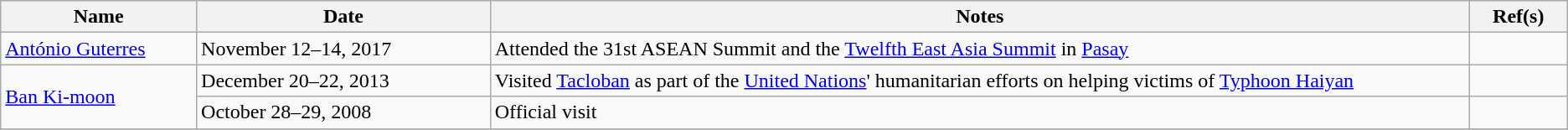<table class="wikitable sortable">
<tr>
<th style="width:10%;">Name</th>
<th style="width:15%;">Date</th>
<th style="width:50%;">Notes</th>
<th style="width:5%;">Ref(s)</th>
</tr>
<tr>
<td><a href='#'>António Guterres</a></td>
<td>November 12–14, 2017</td>
<td>Attended the 31st ASEAN Summit and the <a href='#'>Twelfth East Asia Summit</a> in <a href='#'>Pasay</a></td>
<td></td>
</tr>
<tr>
<td rowspan="2"><a href='#'>Ban Ki-moon</a></td>
<td>December 20–22, 2013</td>
<td>Visited <a href='#'>Tacloban</a> as part of the <a href='#'>United Nations</a>' humanitarian efforts on helping victims of <a href='#'>Typhoon Haiyan</a></td>
<td></td>
</tr>
<tr>
<td>October 28–29, 2008</td>
<td>Official visit</td>
<td></td>
</tr>
<tr>
</tr>
</table>
